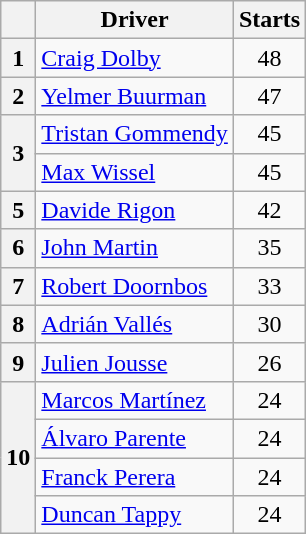<table class="wikitable" style="float:left; margin-right:1em;">
<tr>
<th></th>
<th>Driver</th>
<th>Starts</th>
</tr>
<tr>
<th>1</th>
<td> <a href='#'>Craig Dolby</a></td>
<td align=center>48</td>
</tr>
<tr>
<th>2</th>
<td> <a href='#'>Yelmer Buurman</a></td>
<td align=center>47</td>
</tr>
<tr>
<th rowspan=2>3</th>
<td> <a href='#'>Tristan Gommendy</a></td>
<td align=center>45</td>
</tr>
<tr>
<td> <a href='#'>Max Wissel</a></td>
<td align=center>45</td>
</tr>
<tr>
<th>5</th>
<td> <a href='#'>Davide Rigon</a></td>
<td align=center>42</td>
</tr>
<tr>
<th>6</th>
<td> <a href='#'>John Martin</a></td>
<td align=center>35</td>
</tr>
<tr>
<th>7</th>
<td> <a href='#'>Robert Doornbos</a></td>
<td align=center>33</td>
</tr>
<tr>
<th>8</th>
<td> <a href='#'>Adrián Vallés</a></td>
<td align=center>30</td>
</tr>
<tr>
<th>9</th>
<td> <a href='#'>Julien Jousse</a></td>
<td align=center>26</td>
</tr>
<tr>
<th rowspan=4>10</th>
<td> <a href='#'>Marcos Martínez</a></td>
<td align=center>24</td>
</tr>
<tr>
<td> <a href='#'>Álvaro Parente</a></td>
<td align=center>24</td>
</tr>
<tr>
<td> <a href='#'>Franck Perera</a></td>
<td align=center>24</td>
</tr>
<tr>
<td> <a href='#'>Duncan Tappy</a></td>
<td align=center>24</td>
</tr>
</table>
